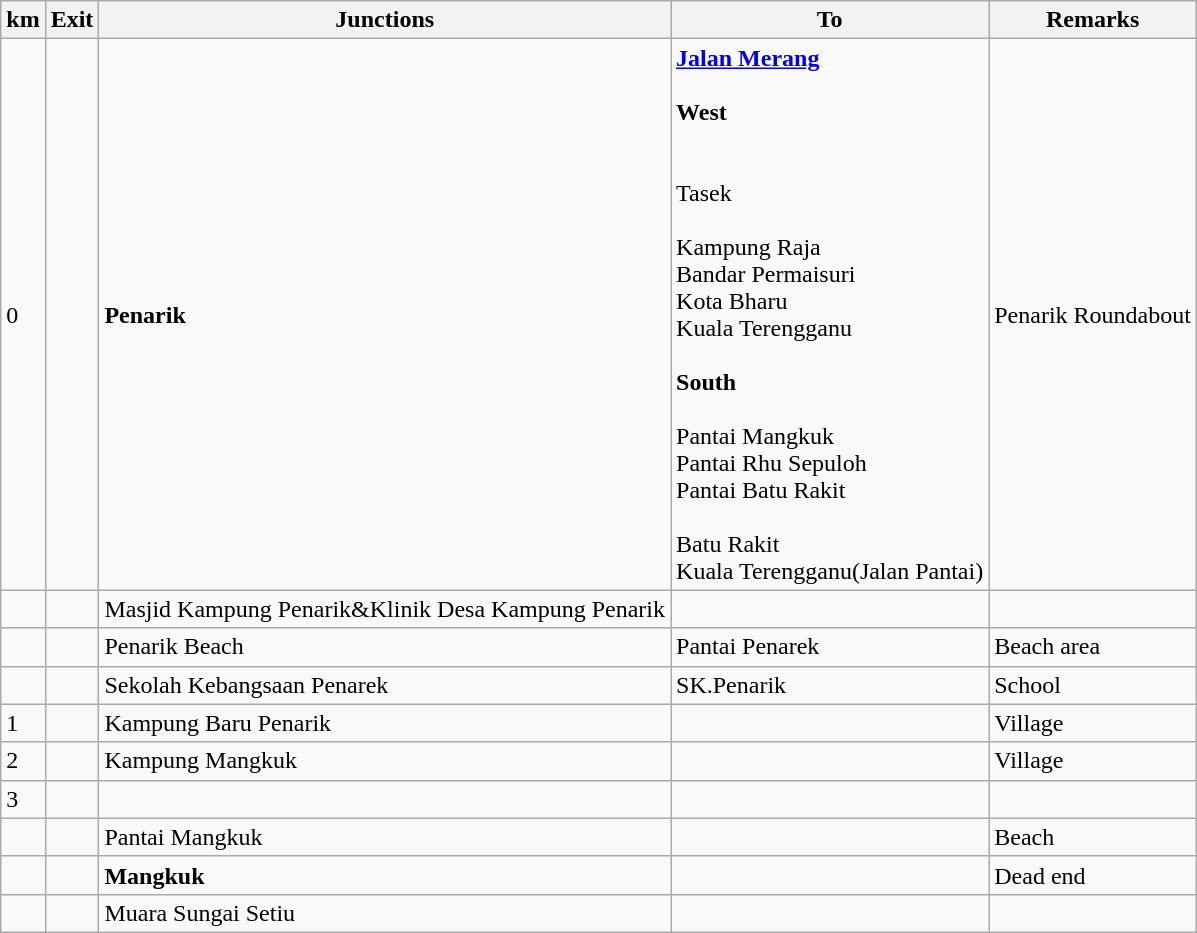<table class="wikitable">
<tr>
<th>km</th>
<th>Exit</th>
<th>Junctions</th>
<th>To</th>
<th>Remarks</th>
</tr>
<tr>
<td>0</td>
<td></td>
<td><strong>Penarik</strong></td>
<td><strong><a href='#'>Jalan Merang</a></strong><br><br><strong>West</strong><br><br><br>Tasek<br><br>Kampung Raja<br>Bandar Permaisuri<br>Kota Bharu<br>Kuala Terengganu<br><br><strong>South</strong><br><br>Pantai Mangkuk<br>Pantai Rhu Sepuloh<br>Pantai Batu Rakit<br><br>Batu Rakit<br>Kuala Terengganu(Jalan Pantai)</td>
<td>Penarik Roundabout</td>
</tr>
<tr>
<td></td>
<td></td>
<td>Masjid Kampung Penarik&Klinik Desa Kampung Penarik</td>
<td></td>
<td></td>
</tr>
<tr>
<td></td>
<td></td>
<td>Penarik Beach</td>
<td>Pantai Penarek</td>
<td>Beach area</td>
</tr>
<tr>
<td></td>
<td></td>
<td>Sekolah Kebangsaan Penarek</td>
<td>SK.Penarik</td>
<td>School</td>
</tr>
<tr>
<td>1</td>
<td></td>
<td>Kampung Baru Penarik</td>
<td></td>
<td>Village</td>
</tr>
<tr>
<td>2</td>
<td></td>
<td>Kampung Mangkuk</td>
<td></td>
<td>Village</td>
</tr>
<tr>
<td>3</td>
<td></td>
<td></td>
<td></td>
<td></td>
</tr>
<tr>
<td></td>
<td></td>
<td>Pantai Mangkuk</td>
<td></td>
<td>Beach</td>
</tr>
<tr>
<td></td>
<td></td>
<td><strong>Mangkuk</strong></td>
<td></td>
<td>Dead end</td>
</tr>
<tr>
<td></td>
<td></td>
<td>Muara Sungai Setiu</td>
<td></td>
<td></td>
</tr>
</table>
